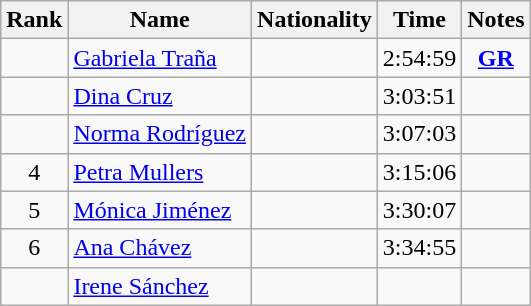<table class="wikitable sortable" style="text-align:center">
<tr>
<th>Rank</th>
<th>Name</th>
<th>Nationality</th>
<th>Time</th>
<th>Notes</th>
</tr>
<tr>
<td></td>
<td align=left><a href='#'>Gabriela Traña</a></td>
<td align=left></td>
<td>2:54:59</td>
<td><strong><a href='#'>GR</a></strong></td>
</tr>
<tr>
<td></td>
<td align=left><a href='#'>Dina Cruz</a></td>
<td align=left></td>
<td>3:03:51</td>
<td></td>
</tr>
<tr>
<td></td>
<td align=left><a href='#'>Norma Rodríguez</a></td>
<td align=left></td>
<td>3:07:03</td>
<td></td>
</tr>
<tr>
<td>4</td>
<td align=left><a href='#'>Petra Mullers</a></td>
<td align=left></td>
<td>3:15:06</td>
<td></td>
</tr>
<tr>
<td>5</td>
<td align=left><a href='#'>Mónica Jiménez</a></td>
<td align=left></td>
<td>3:30:07</td>
<td></td>
</tr>
<tr>
<td>6</td>
<td align=left><a href='#'>Ana Chávez</a></td>
<td align=left></td>
<td>3:34:55</td>
<td></td>
</tr>
<tr>
<td></td>
<td align=left><a href='#'>Irene Sánchez</a></td>
<td align=left></td>
<td></td>
<td></td>
</tr>
</table>
